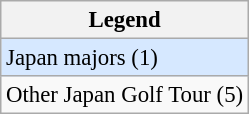<table class="wikitable" style="font-size:95%;">
<tr>
<th>Legend</th>
</tr>
<tr style="background:#D6E8FF;">
<td>Japan majors (1)</td>
</tr>
<tr>
<td>Other Japan Golf Tour (5)</td>
</tr>
</table>
